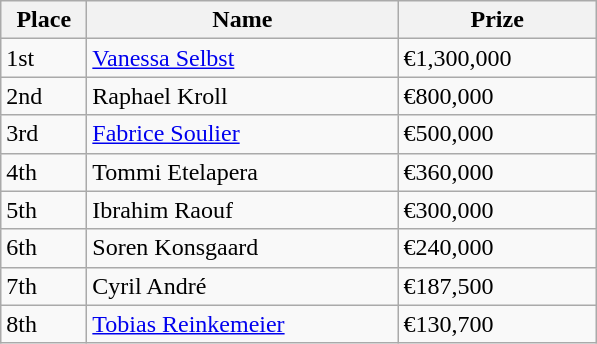<table class="wikitable">
<tr>
<th width="50">Place</th>
<th width="200">Name</th>
<th width="125">Prize</th>
</tr>
<tr>
<td>1st</td>
<td> <a href='#'>Vanessa Selbst</a></td>
<td>€1,300,000</td>
</tr>
<tr>
<td>2nd</td>
<td> Raphael Kroll</td>
<td>€800,000</td>
</tr>
<tr>
<td>3rd</td>
<td> <a href='#'>Fabrice Soulier</a></td>
<td>€500,000</td>
</tr>
<tr>
<td>4th</td>
<td> Tommi Etelapera</td>
<td>€360,000</td>
</tr>
<tr>
<td>5th</td>
<td> Ibrahim Raouf</td>
<td>€300,000</td>
</tr>
<tr>
<td>6th</td>
<td> Soren Konsgaard</td>
<td>€240,000</td>
</tr>
<tr>
<td>7th</td>
<td> Cyril André</td>
<td>€187,500</td>
</tr>
<tr>
<td>8th</td>
<td> <a href='#'>Tobias Reinkemeier</a></td>
<td>€130,700</td>
</tr>
</table>
